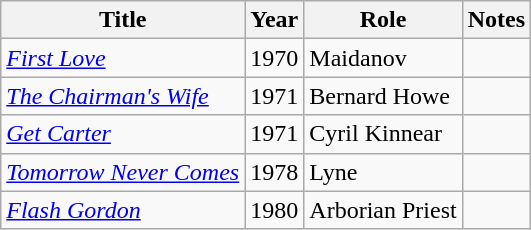<table class="wikitable sortable">
<tr>
<th>Title</th>
<th>Year</th>
<th>Role</th>
<th>Notes</th>
</tr>
<tr>
<td><em><a href='#'>First Love</a></em></td>
<td>1970</td>
<td>Maidanov</td>
<td></td>
</tr>
<tr>
<td><em><a href='#'>The Chairman's Wife</a></em></td>
<td>1971</td>
<td>Bernard Howe</td>
<td></td>
</tr>
<tr>
<td><em><a href='#'>Get Carter</a></em></td>
<td>1971</td>
<td>Cyril Kinnear</td>
<td></td>
</tr>
<tr>
<td><em><a href='#'>Tomorrow Never Comes</a></em></td>
<td>1978</td>
<td>Lyne</td>
<td></td>
</tr>
<tr>
<td><em><a href='#'>Flash Gordon</a></em></td>
<td>1980</td>
<td>Arborian Priest</td>
<td></td>
</tr>
</table>
